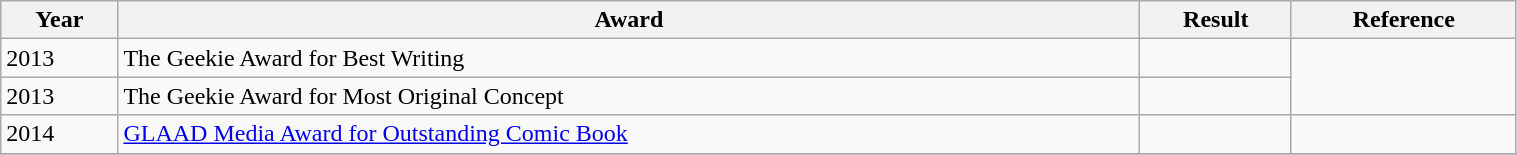<table class="wikitable" width="80%">
<tr>
<th>Year</th>
<th>Award</th>
<th>Result</th>
<th>Reference</th>
</tr>
<tr>
<td>2013</td>
<td>The Geekie Award for Best Writing</td>
<td></td>
<td rowspan="2" style="text-align:center;"></td>
</tr>
<tr>
<td>2013</td>
<td>The Geekie Award for Most Original Concept</td>
<td></td>
</tr>
<tr>
<td>2014</td>
<td><a href='#'>GLAAD Media Award for Outstanding Comic Book</a></td>
<td></td>
<td style="text-align:center;"></td>
</tr>
<tr>
</tr>
</table>
